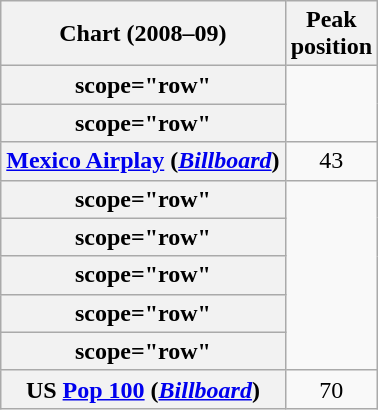<table class="wikitable sortable plainrowheaders" style="text-align:center;">
<tr>
<th>Chart (2008–09)</th>
<th>Peak<br>position</th>
</tr>
<tr>
<th>scope="row" </th>
</tr>
<tr>
<th>scope="row"</th>
</tr>
<tr>
<th scope="row"><a href='#'>Mexico Airplay</a> (<em><a href='#'>Billboard</a></em>)</th>
<td>43</td>
</tr>
<tr>
<th>scope="row" </th>
</tr>
<tr>
<th>scope="row"</th>
</tr>
<tr>
<th>scope="row"</th>
</tr>
<tr>
<th>scope="row"</th>
</tr>
<tr>
<th>scope="row" </th>
</tr>
<tr>
<th scope="row">US <a href='#'>Pop 100</a> (<em><a href='#'>Billboard</a></em>)</th>
<td>70</td>
</tr>
</table>
